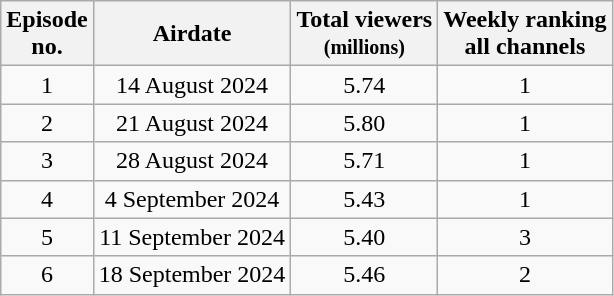<table class="wikitable" style="text-align:center;">
<tr>
<th>Episode<br>no.</th>
<th>Airdate</th>
<th>Total viewers<br><small>(millions)</small></th>
<th>Weekly ranking<br>all channels</th>
</tr>
<tr>
<td>1</td>
<td>14 August 2024</td>
<td>5.74</td>
<td>1</td>
</tr>
<tr>
<td>2</td>
<td>21 August 2024</td>
<td>5.80</td>
<td>1</td>
</tr>
<tr>
<td>3</td>
<td>28 August 2024</td>
<td>5.71</td>
<td>1</td>
</tr>
<tr>
<td>4</td>
<td>4 September 2024</td>
<td>5.43</td>
<td>1</td>
</tr>
<tr>
<td>5</td>
<td>11 September 2024</td>
<td>5.40</td>
<td>3</td>
</tr>
<tr>
<td>6</td>
<td>18 September 2024</td>
<td>5.46</td>
<td>2</td>
</tr>
</table>
